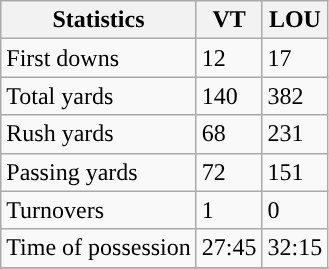<table class="wikitable" style="float: left;">
<tr>
<th>Statistics</th>
<th>VT</th>
<th>LOU</th>
</tr>
<tr>
<td>First downs</td>
<td>12</td>
<td>17</td>
</tr>
<tr>
<td>Total yards</td>
<td>140</td>
<td>382</td>
</tr>
<tr>
<td>Rush yards</td>
<td>68</td>
<td>231</td>
</tr>
<tr>
<td>Passing yards</td>
<td>72</td>
<td>151</td>
</tr>
<tr>
<td>Turnovers</td>
<td>1</td>
<td>0</td>
</tr>
<tr>
<td>Time of possession</td>
<td>27:45</td>
<td>32:15</td>
</tr>
<tr>
</tr>
</table>
